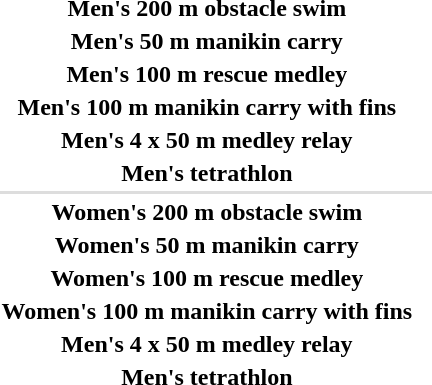<table>
<tr>
<th scope="row">Men's 200 m obstacle swim</th>
<td></td>
<td></td>
<td></td>
</tr>
<tr>
<th scope="row">Men's 50 m manikin carry</th>
<td></td>
<td></td>
<td></td>
</tr>
<tr>
<th scope="row">Men's 100 m rescue medley</th>
<td></td>
<td></td>
<td></td>
</tr>
<tr>
<th scope="row">Men's 100 m manikin carry with fins</th>
<td></td>
<td></td>
<td></td>
</tr>
<tr>
<th scope="row">Men's 4 x 50 m medley relay</th>
<td></td>
<td></td>
<td></td>
</tr>
<tr>
<th scope="row">Men's tetrathlon</th>
<td></td>
<td></td>
<td></td>
</tr>
<tr bgcolor=#DDDDDD>
<td colspan=4></td>
</tr>
<tr>
<th scope="row">Women's 200 m obstacle swim</th>
<td></td>
<td></td>
<td></td>
</tr>
<tr>
<th scope="row">Women's 50 m manikin carry</th>
<td></td>
<td></td>
<td></td>
</tr>
<tr>
<th scope="row">Women's 100 m rescue medley</th>
<td></td>
<td></td>
<td></td>
</tr>
<tr>
<th scope="row">Women's 100 m manikin carry with fins</th>
<td></td>
<td></td>
<td></td>
</tr>
<tr>
<th scope="row">Men's 4 x 50 m medley relay</th>
<td></td>
<td></td>
<td></td>
</tr>
<tr>
<th scope="row">Men's tetrathlon</th>
<td></td>
<td></td>
<td></td>
</tr>
</table>
